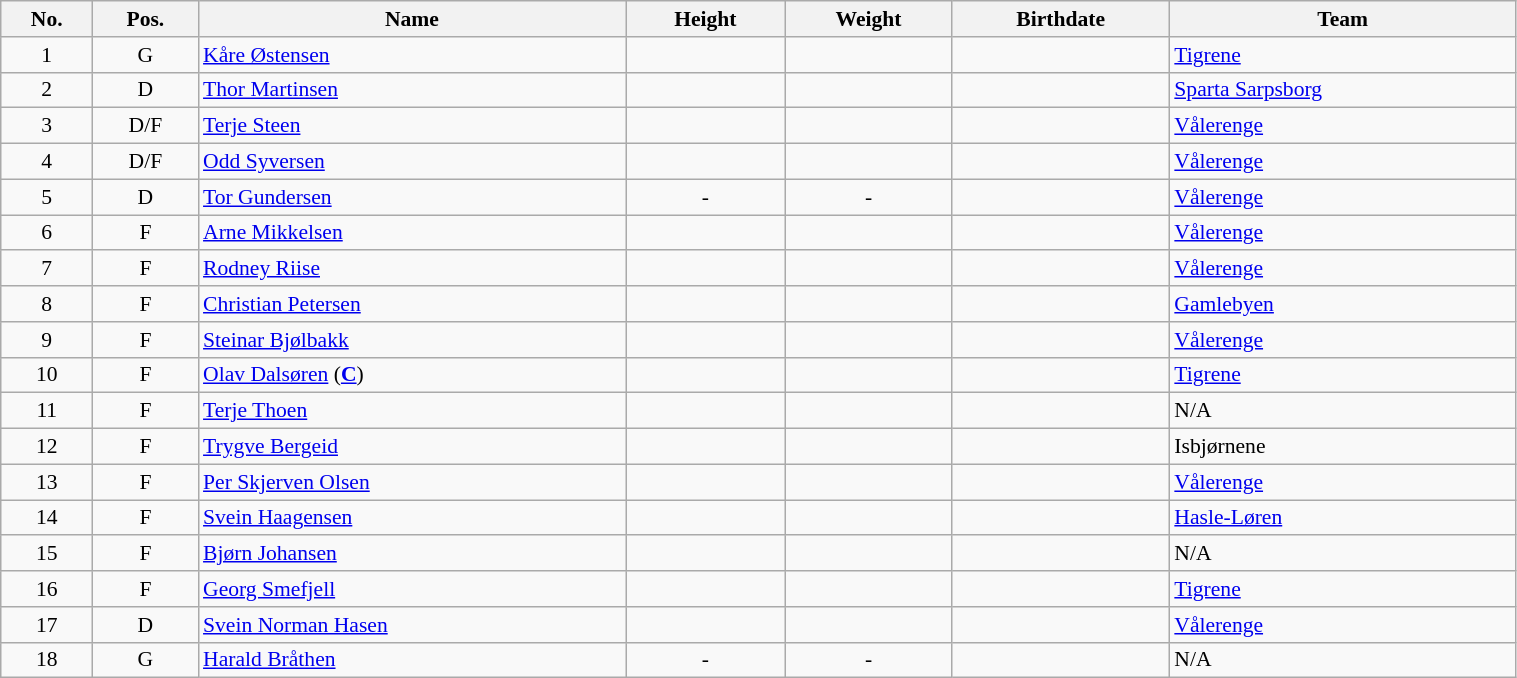<table class="wikitable sortable" width="80%" style="font-size: 90%; text-align: center;">
<tr>
<th>No.</th>
<th>Pos.</th>
<th>Name</th>
<th>Height</th>
<th>Weight</th>
<th>Birthdate</th>
<th>Team</th>
</tr>
<tr>
<td>1</td>
<td>G</td>
<td style="text-align:left;"><a href='#'>Kåre Østensen</a></td>
<td></td>
<td></td>
<td style="text-align:right;"></td>
<td style="text-align:left;"> <a href='#'>Tigrene</a></td>
</tr>
<tr>
<td>2</td>
<td>D</td>
<td style="text-align:left;"><a href='#'>Thor Martinsen</a></td>
<td></td>
<td></td>
<td style="text-align:right;"></td>
<td style="text-align:left;"> <a href='#'>Sparta Sarpsborg</a></td>
</tr>
<tr>
<td>3</td>
<td>D/F</td>
<td style="text-align:left;"><a href='#'>Terje Steen</a></td>
<td></td>
<td></td>
<td style="text-align:right;"></td>
<td style="text-align:left;"> <a href='#'>Vålerenge</a></td>
</tr>
<tr>
<td>4</td>
<td>D/F</td>
<td style="text-align:left;"><a href='#'>Odd Syversen</a></td>
<td></td>
<td></td>
<td style="text-align:right;"></td>
<td style="text-align:left;"> <a href='#'>Vålerenge</a></td>
</tr>
<tr>
<td>5</td>
<td>D</td>
<td style="text-align:left;"><a href='#'>Tor Gundersen</a></td>
<td>-</td>
<td>-</td>
<td style="text-align:right;"></td>
<td style="text-align:left;"> <a href='#'>Vålerenge</a></td>
</tr>
<tr>
<td>6</td>
<td>F</td>
<td style="text-align:left;"><a href='#'>Arne Mikkelsen</a></td>
<td></td>
<td></td>
<td style="text-align:right;"></td>
<td style="text-align:left;"> <a href='#'>Vålerenge</a></td>
</tr>
<tr>
<td>7</td>
<td>F</td>
<td style="text-align:left;"><a href='#'>Rodney Riise</a></td>
<td></td>
<td></td>
<td style="text-align:right;"></td>
<td style="text-align:left;"> <a href='#'>Vålerenge</a></td>
</tr>
<tr>
<td>8</td>
<td>F</td>
<td style="text-align:left;"><a href='#'>Christian Petersen</a></td>
<td></td>
<td></td>
<td style="text-align:right;"></td>
<td style="text-align:left;"> <a href='#'>Gamlebyen</a></td>
</tr>
<tr>
<td>9</td>
<td>F</td>
<td style="text-align:left;"><a href='#'>Steinar Bjølbakk</a></td>
<td></td>
<td></td>
<td style="text-align:right;"></td>
<td style="text-align:left;"> <a href='#'>Vålerenge</a></td>
</tr>
<tr>
<td>10</td>
<td>F</td>
<td style="text-align:left;"><a href='#'>Olav Dalsøren</a> (<strong><a href='#'>C</a></strong>)</td>
<td></td>
<td></td>
<td style="text-align:right;"></td>
<td style="text-align:left;"> <a href='#'>Tigrene</a></td>
</tr>
<tr>
<td>11</td>
<td>F</td>
<td style="text-align:left;"><a href='#'>Terje Thoen</a></td>
<td></td>
<td></td>
<td style="text-align:right;"></td>
<td style="text-align:left;">N/A</td>
</tr>
<tr>
<td>12</td>
<td>F</td>
<td style="text-align:left;"><a href='#'>Trygve Bergeid</a></td>
<td></td>
<td></td>
<td style="text-align:right;"></td>
<td style="text-align:left;"> Isbjørnene</td>
</tr>
<tr>
<td>13</td>
<td>F</td>
<td style="text-align:left;"><a href='#'>Per Skjerven Olsen</a></td>
<td></td>
<td></td>
<td style="text-align:right;"></td>
<td style="text-align:left;"> <a href='#'>Vålerenge</a></td>
</tr>
<tr>
<td>14</td>
<td>F</td>
<td style="text-align:left;"><a href='#'>Svein Haagensen</a></td>
<td></td>
<td></td>
<td style="text-align:right;"></td>
<td style="text-align:left;"> <a href='#'>Hasle-Løren</a></td>
</tr>
<tr>
<td>15</td>
<td>F</td>
<td style="text-align:left;"><a href='#'>Bjørn Johansen</a></td>
<td></td>
<td></td>
<td style="text-align:right;"></td>
<td style="text-align:left;">N/A</td>
</tr>
<tr>
<td>16</td>
<td>F</td>
<td style="text-align:left;"><a href='#'>Georg Smefjell</a></td>
<td></td>
<td></td>
<td style="text-align:right;"></td>
<td style="text-align:left;"> <a href='#'>Tigrene</a></td>
</tr>
<tr>
<td>17</td>
<td>D</td>
<td style="text-align:left;"><a href='#'>Svein Norman Hasen</a></td>
<td></td>
<td></td>
<td style="text-align:right;"></td>
<td style="text-align:left;"> <a href='#'>Vålerenge</a></td>
</tr>
<tr>
<td>18</td>
<td>G</td>
<td style="text-align:left;"><a href='#'>Harald Bråthen</a></td>
<td>-</td>
<td>-</td>
<td style="text-align:right;"></td>
<td style="text-align:left;">N/A</td>
</tr>
</table>
